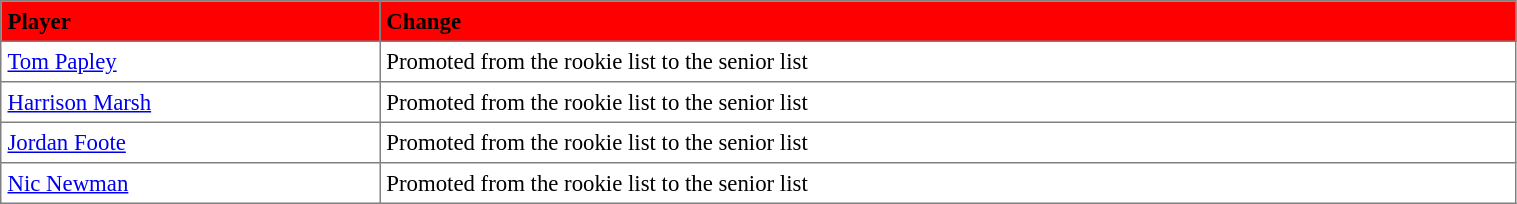<table border="1" cellpadding="4" cellspacing="0"  style="text-align:left; font-size:95%; border-collapse:collapse; width:80%;">
<tr style="background:#FF0000;">
<th style="width:25%;"><span>Player</span></th>
<th><span>Change</span></th>
</tr>
<tr>
<td> <a href='#'>Tom Papley</a></td>
<td>Promoted from the rookie list to the senior list</td>
</tr>
<tr>
<td> <a href='#'>Harrison Marsh</a></td>
<td>Promoted from the rookie list to the senior list</td>
</tr>
<tr>
<td> <a href='#'>Jordan Foote</a></td>
<td>Promoted from the rookie list to the senior list</td>
</tr>
<tr>
<td> <a href='#'>Nic Newman</a></td>
<td>Promoted from the rookie list to the senior list</td>
</tr>
</table>
